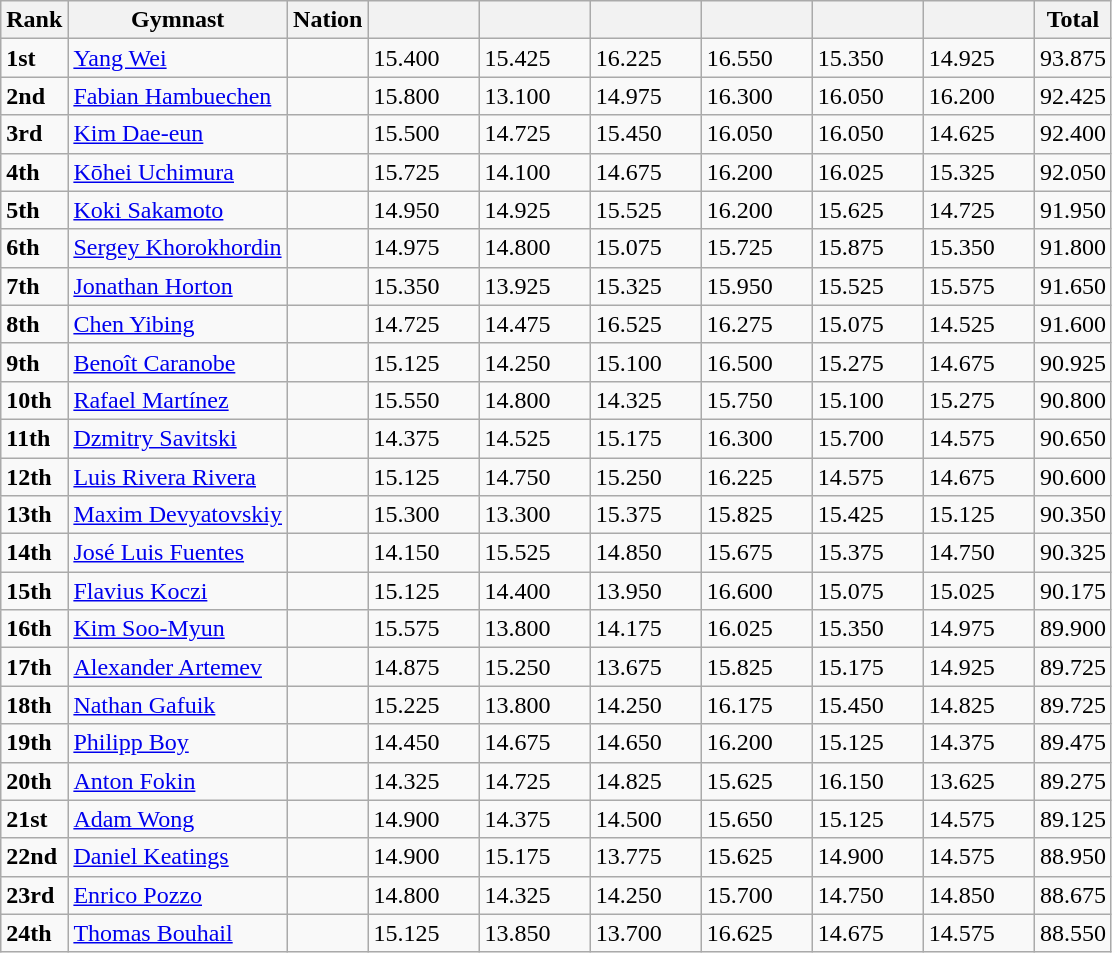<table class="wikitable sortable" style="text-align:left;">
<tr>
<th>Rank</th>
<th>Gymnast</th>
<th>Nation</th>
<th style="width:10%;"></th>
<th style="width:10%;"></th>
<th style="width:10%;"></th>
<th style="width:10%;"></th>
<th style="width:10%;"></th>
<th style="width:10%;"></th>
<th>Total</th>
</tr>
<tr>
<td><strong>1st</strong></td>
<td align=left><a href='#'>Yang Wei</a></td>
<td align=left></td>
<td>15.400</td>
<td>15.425</td>
<td>16.225</td>
<td>16.550</td>
<td>15.350</td>
<td>14.925</td>
<td>93.875</td>
</tr>
<tr>
<td><strong>2nd</strong></td>
<td align=left><a href='#'>Fabian Hambuechen</a></td>
<td align=left></td>
<td>15.800</td>
<td>13.100</td>
<td>14.975</td>
<td>16.300</td>
<td>16.050</td>
<td>16.200</td>
<td>92.425</td>
</tr>
<tr>
<td><strong>3rd</strong></td>
<td align=left><a href='#'>Kim Dae-eun</a></td>
<td align=left></td>
<td>15.500</td>
<td>14.725</td>
<td>15.450</td>
<td>16.050</td>
<td>16.050</td>
<td>14.625</td>
<td>92.400</td>
</tr>
<tr>
<td><strong>4th</strong></td>
<td align=left><a href='#'>Kōhei Uchimura</a></td>
<td align=left></td>
<td>15.725</td>
<td>14.100</td>
<td>14.675</td>
<td>16.200</td>
<td>16.025</td>
<td>15.325</td>
<td>92.050</td>
</tr>
<tr>
<td><strong>5th</strong></td>
<td align=left><a href='#'>Koki Sakamoto</a></td>
<td align=left></td>
<td>14.950</td>
<td>14.925</td>
<td>15.525</td>
<td>16.200</td>
<td>15.625</td>
<td>14.725</td>
<td>91.950</td>
</tr>
<tr>
<td><strong>6th</strong></td>
<td align=left><a href='#'>Sergey Khorokhordin</a></td>
<td align=left></td>
<td>14.975</td>
<td>14.800</td>
<td>15.075</td>
<td>15.725</td>
<td>15.875</td>
<td>15.350</td>
<td>91.800</td>
</tr>
<tr>
<td><strong>7th</strong></td>
<td align=left><a href='#'>Jonathan Horton</a></td>
<td align=left></td>
<td>15.350</td>
<td>13.925</td>
<td>15.325</td>
<td>15.950</td>
<td>15.525</td>
<td>15.575</td>
<td>91.650</td>
</tr>
<tr>
<td><strong>8th</strong></td>
<td align=left><a href='#'>Chen Yibing</a></td>
<td align=left></td>
<td>14.725</td>
<td>14.475</td>
<td>16.525</td>
<td>16.275</td>
<td>15.075</td>
<td>14.525</td>
<td>91.600</td>
</tr>
<tr>
<td><strong>9th</strong></td>
<td align=left><a href='#'>Benoît Caranobe</a></td>
<td align=left></td>
<td>15.125</td>
<td>14.250</td>
<td>15.100</td>
<td>16.500</td>
<td>15.275</td>
<td>14.675</td>
<td>90.925</td>
</tr>
<tr>
<td><strong>10th</strong></td>
<td align=left><a href='#'>Rafael Martínez</a></td>
<td align=left></td>
<td>15.550</td>
<td>14.800</td>
<td>14.325</td>
<td>15.750</td>
<td>15.100</td>
<td>15.275</td>
<td>90.800</td>
</tr>
<tr>
<td><strong>11th</strong></td>
<td align=left><a href='#'>Dzmitry Savitski</a></td>
<td align=left></td>
<td>14.375</td>
<td>14.525</td>
<td>15.175</td>
<td>16.300</td>
<td>15.700</td>
<td>14.575</td>
<td>90.650</td>
</tr>
<tr>
<td><strong>12th</strong></td>
<td align=left><a href='#'>Luis Rivera Rivera</a></td>
<td align=left></td>
<td>15.125</td>
<td>14.750</td>
<td>15.250</td>
<td>16.225</td>
<td>14.575</td>
<td>14.675</td>
<td>90.600</td>
</tr>
<tr>
<td><strong>13th</strong></td>
<td align=left><a href='#'>Maxim Devyatovskiy</a></td>
<td align=left></td>
<td>15.300</td>
<td>13.300</td>
<td>15.375</td>
<td>15.825</td>
<td>15.425</td>
<td>15.125</td>
<td>90.350</td>
</tr>
<tr>
<td><strong>14th</strong></td>
<td align=left><a href='#'>José Luis Fuentes</a></td>
<td align=left></td>
<td>14.150</td>
<td>15.525</td>
<td>14.850</td>
<td>15.675</td>
<td>15.375</td>
<td>14.750</td>
<td>90.325</td>
</tr>
<tr>
<td><strong>15th</strong></td>
<td align=left><a href='#'>Flavius Koczi</a></td>
<td align=left></td>
<td>15.125</td>
<td>14.400</td>
<td>13.950</td>
<td>16.600</td>
<td>15.075</td>
<td>15.025</td>
<td>90.175</td>
</tr>
<tr>
<td><strong>16th</strong></td>
<td align=left><a href='#'>Kim Soo-Myun</a></td>
<td align=left></td>
<td>15.575</td>
<td>13.800</td>
<td>14.175</td>
<td>16.025</td>
<td>15.350</td>
<td>14.975</td>
<td>89.900</td>
</tr>
<tr>
<td><strong>17th</strong></td>
<td align=left><a href='#'>Alexander Artemev</a></td>
<td align=left></td>
<td>14.875</td>
<td>15.250</td>
<td>13.675</td>
<td>15.825</td>
<td>15.175</td>
<td>14.925</td>
<td>89.725</td>
</tr>
<tr>
<td><strong>18th</strong></td>
<td align=left><a href='#'>Nathan Gafuik</a></td>
<td align=left></td>
<td>15.225</td>
<td>13.800</td>
<td>14.250</td>
<td>16.175</td>
<td>15.450</td>
<td>14.825</td>
<td>89.725</td>
</tr>
<tr>
<td><strong>19th</strong></td>
<td align=left><a href='#'>Philipp Boy</a></td>
<td align=left></td>
<td>14.450</td>
<td>14.675</td>
<td>14.650</td>
<td>16.200</td>
<td>15.125</td>
<td>14.375</td>
<td>89.475</td>
</tr>
<tr>
<td><strong>20th</strong></td>
<td align=left><a href='#'>Anton Fokin</a></td>
<td align=left></td>
<td>14.325</td>
<td>14.725</td>
<td>14.825</td>
<td>15.625</td>
<td>16.150</td>
<td>13.625</td>
<td>89.275</td>
</tr>
<tr>
<td><strong>21st</strong></td>
<td align=left><a href='#'>Adam Wong</a></td>
<td align=left></td>
<td>14.900</td>
<td>14.375</td>
<td>14.500</td>
<td>15.650</td>
<td>15.125</td>
<td>14.575</td>
<td>89.125</td>
</tr>
<tr>
<td><strong>22nd</strong></td>
<td align=left><a href='#'>Daniel Keatings</a></td>
<td align=left></td>
<td>14.900</td>
<td>15.175</td>
<td>13.775</td>
<td>15.625</td>
<td>14.900</td>
<td>14.575</td>
<td>88.950</td>
</tr>
<tr>
<td><strong>23rd</strong></td>
<td align=left><a href='#'>Enrico Pozzo</a></td>
<td align=left></td>
<td>14.800</td>
<td>14.325</td>
<td>14.250</td>
<td>15.700</td>
<td>14.750</td>
<td>14.850</td>
<td>88.675</td>
</tr>
<tr>
<td><strong>24th</strong></td>
<td align=left><a href='#'>Thomas Bouhail</a></td>
<td align=left></td>
<td>15.125</td>
<td>13.850</td>
<td>13.700</td>
<td>16.625</td>
<td>14.675</td>
<td>14.575</td>
<td>88.550</td>
</tr>
</table>
